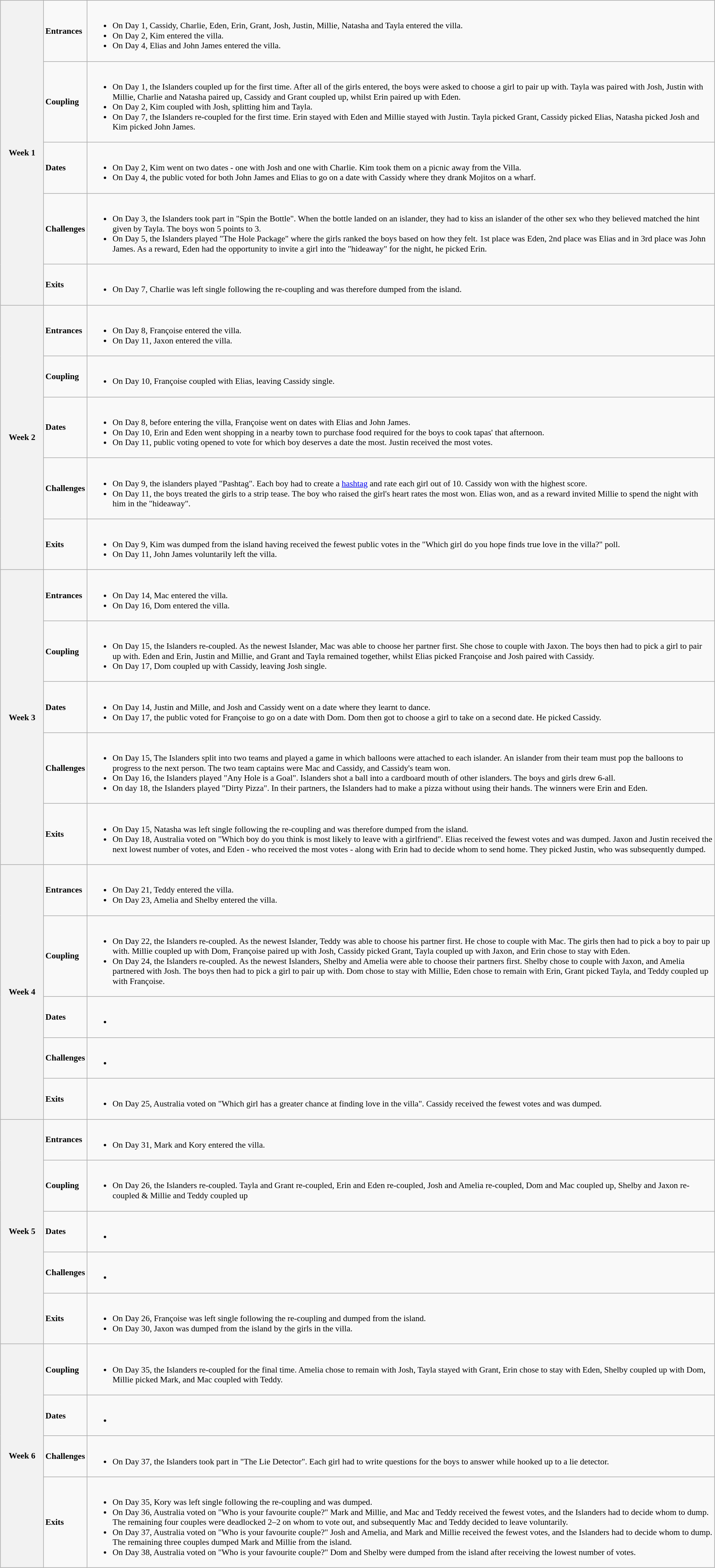<table class="wikitable" style="width: 96%; margin-left: auto; margin-right: auto; font-size:90%;">
<tr>
<th rowspan="5" style="width: 6%;">Week 1</th>
<td><strong>Entrances</strong></td>
<td><br><ul><li>On Day 1, Cassidy, Charlie, Eden, Erin, Grant, Josh, Justin, Millie, Natasha and Tayla entered the villa.</li><li>On Day 2, Kim entered the villa.</li><li>On Day 4, Elias and John James entered the villa.</li></ul></td>
</tr>
<tr>
<td><strong>Coupling</strong></td>
<td><br><ul><li>On Day 1, the Islanders coupled up for the first time. After all of the girls entered, the boys were asked to choose a girl to pair up with. Tayla was paired with Josh, Justin with Millie, Charlie and Natasha paired up, Cassidy and Grant coupled up, whilst Erin paired up with Eden.</li><li>On Day 2, Kim coupled with Josh, splitting him and Tayla.</li><li>On Day 7, the Islanders re-coupled for the first time. Erin stayed with Eden and Millie stayed with Justin. Tayla picked Grant, Cassidy picked Elias, Natasha picked Josh and Kim picked John James.</li></ul></td>
</tr>
<tr>
<td><strong>Dates</strong></td>
<td><br><ul><li>On Day 2, Kim went on two dates - one with Josh and one with Charlie. Kim took them on a picnic away from the Villa.</li><li>On Day 4, the public voted for both John James and Elias to go on a date with Cassidy where they drank Mojitos on a wharf.</li></ul></td>
</tr>
<tr>
<td><strong>Challenges</strong></td>
<td><br><ul><li>On Day 3, the Islanders took part in "Spin the Bottle". When the bottle landed on an islander, they had to kiss an islander of the other sex who they believed matched the hint given by Tayla. The boys won 5 points to 3.</li><li>On Day 5, the Islanders played "The Hole Package" where the girls ranked the boys based on how they felt. 1st place was Eden, 2nd place was Elias and in 3rd place was John James. As a reward, Eden had the opportunity to invite a girl into the "hideaway" for the night, he picked Erin.</li></ul></td>
</tr>
<tr>
<td><strong>Exits</strong></td>
<td><br><ul><li>On Day 7, Charlie was left single following the re-coupling and was therefore dumped from the island.</li></ul></td>
</tr>
<tr>
<th rowspan="5" style="width: 6%;">Week 2</th>
<td><strong>Entrances</strong></td>
<td><br><ul><li>On Day 8, Françoise entered the villa.</li><li>On Day 11, Jaxon entered the villa.</li></ul></td>
</tr>
<tr>
<td><strong>Coupling</strong></td>
<td><br><ul><li>On Day 10, Françoise coupled with Elias, leaving Cassidy single.</li></ul></td>
</tr>
<tr>
<td><strong>Dates</strong></td>
<td><br><ul><li>On Day 8, before entering the villa, Françoise went on dates with Elias and John James.</li><li>On Day 10, Erin and Eden went shopping in a nearby town to purchase food required for the boys to cook tapas' that afternoon.</li><li>On Day 11, public voting opened to vote for which boy deserves a date the most. Justin received the most votes.</li></ul></td>
</tr>
<tr>
<td><strong>Challenges</strong></td>
<td><br><ul><li>On Day 9, the islanders played "Pashtag". Each boy had to create a <a href='#'>hashtag</a> and rate each girl out of 10. Cassidy won with the highest score.</li><li>On Day 11, the boys treated the girls to a strip tease. The boy who raised the girl's heart rates the most won. Elias won, and as a reward invited Millie to spend the night with him in the "hideaway".</li></ul></td>
</tr>
<tr>
<td><strong>Exits</strong></td>
<td><br><ul><li>On Day 9, Kim was dumped from the island having received the fewest public votes in the "Which girl do you hope finds true love in the villa?" poll.</li><li>On Day 11, John James voluntarily left the villa.</li></ul></td>
</tr>
<tr>
<th rowspan="5" style="width: 6%;">Week 3</th>
<td><strong>Entrances</strong></td>
<td><br><ul><li>On Day 14, Mac entered the villa.</li><li>On Day 16, Dom entered the villa.</li></ul></td>
</tr>
<tr>
<td><strong>Coupling</strong></td>
<td><br><ul><li>On Day 15, the Islanders re-coupled. As the newest Islander, Mac was able to choose her partner first. She chose to couple with Jaxon. The boys then had to pick a girl to pair up with. Eden and Erin, Justin and Millie, and Grant and Tayla remained together, whilst Elias picked Françoise and Josh paired with Cassidy.</li><li>On Day 17, Dom coupled up with Cassidy, leaving Josh single.</li></ul></td>
</tr>
<tr>
<td><strong>Dates</strong></td>
<td><br><ul><li>On Day 14, Justin and Mille, and Josh and Cassidy went on a date where they learnt to dance.</li><li>On Day 17, the public voted for Françoise to go on a date with Dom. Dom then got to choose a girl to take on a second date. He picked Cassidy.</li></ul></td>
</tr>
<tr>
<td><strong>Challenges</strong></td>
<td><br><ul><li>On Day 15, The Islanders split into two teams and played a game in which balloons were attached to each islander. An islander from their team must pop the balloons to progress to the next person. The two team captains were Mac and Cassidy, and Cassidy's team won.</li><li>On Day 16, the Islanders played "Any Hole is a Goal". Islanders shot a ball into a cardboard mouth of other islanders. The boys and girls drew 6-all.</li><li>On day 18, the Islanders played "Dirty Pizza". In their partners, the Islanders had to make a pizza without using their hands. The winners were Erin and Eden.</li></ul></td>
</tr>
<tr>
<td><strong>Exits</strong></td>
<td><br><ul><li>On Day 15, Natasha was left single following the re-coupling and was therefore dumped from the island.</li><li>On Day 18, Australia voted on "Which boy do you think is most likely to leave with a girlfriend". Elias received the fewest votes and was dumped. Jaxon and Justin received the next lowest number of votes, and Eden - who received the most votes - along with Erin had to decide whom to send home. They picked Justin, who was subsequently dumped.</li></ul></td>
</tr>
<tr>
<th rowspan="5" style="width: 6%;">Week 4</th>
<td><strong>Entrances</strong></td>
<td><br><ul><li>On Day 21, Teddy entered the villa.</li><li>On Day 23, Amelia and Shelby entered the villa.</li></ul></td>
</tr>
<tr>
<td><strong>Coupling</strong></td>
<td><br><ul><li>On Day 22, the Islanders re-coupled. As the newest Islander, Teddy was able to choose his partner first. He chose to couple with Mac. The girls then had to pick a boy to pair up with. Millie coupled up with Dom, Françoise paired up with Josh, Cassidy picked Grant, Tayla coupled up with Jaxon, and Erin chose to stay with Eden.</li><li>On Day 24, the Islanders re-coupled. As the newest Islanders, Shelby and Amelia were able to choose their partners first. Shelby chose to couple with Jaxon, and Amelia partnered with Josh. The boys then had to pick a girl to pair up with. Dom chose to stay with Millie, Eden chose to remain with Erin, Grant picked Tayla, and Teddy coupled up with Françoise.</li></ul></td>
</tr>
<tr>
<td><strong>Dates</strong></td>
<td><br><ul><li></li></ul></td>
</tr>
<tr>
<td><strong>Challenges</strong></td>
<td><br><ul><li></li></ul></td>
</tr>
<tr>
<td><strong>Exits</strong></td>
<td><br><ul><li>On Day 25, Australia voted on "Which girl has a greater chance at finding love in the villa". Cassidy received the fewest votes and was dumped.</li></ul></td>
</tr>
<tr>
<th rowspan="5" style="width: 6%;">Week 5</th>
<td><strong>Entrances</strong></td>
<td><br><ul><li>On Day 31, Mark and Kory entered the villa.</li></ul></td>
</tr>
<tr>
<td><strong>Coupling</strong></td>
<td><br><ul><li>On Day 26, the Islanders re-coupled. Tayla and Grant re-coupled, Erin and Eden re-coupled, Josh and Amelia re-coupled, Dom and Mac coupled up, Shelby and Jaxon re-coupled & Millie and Teddy coupled up</li></ul></td>
</tr>
<tr>
<td><strong>Dates</strong></td>
<td><br><ul><li></li></ul></td>
</tr>
<tr>
<td><strong>Challenges</strong></td>
<td><br><ul><li></li></ul></td>
</tr>
<tr>
<td><strong>Exits</strong></td>
<td><br><ul><li>On Day 26, Françoise was left single following the re-coupling and dumped from the island.</li><li>On Day 30, Jaxon was dumped from the island by the girls in the villa.</li></ul></td>
</tr>
<tr>
<th rowspan="5" style="width: 6%;">Week 6</th>
<td><strong>Coupling</strong></td>
<td><br><ul><li>On Day 35, the Islanders re-coupled for the final time. Amelia chose to remain with Josh, Tayla stayed with Grant, Erin chose to stay with Eden, Shelby coupled up with Dom, Millie picked Mark, and Mac coupled with Teddy.</li></ul></td>
</tr>
<tr>
<td><strong>Dates</strong></td>
<td><br><ul><li></li></ul></td>
</tr>
<tr>
<td><strong>Challenges</strong></td>
<td><br><ul><li>On Day 37, the Islanders took part in "The Lie Detector". Each girl had to write questions for the boys to answer while hooked up to a lie detector.</li></ul></td>
</tr>
<tr>
<td><strong>Exits</strong></td>
<td><br><ul><li>On Day 35, Kory was left single following the re-coupling and was dumped.</li><li>On Day 36, Australia voted on "Who is your favourite couple?" Mark and Millie, and Mac and Teddy received the fewest votes, and the Islanders had to decide whom to dump. The remaining four couples were deadlocked 2–2 on whom to vote out, and subsequently Mac and Teddy decided to leave voluntarily.</li><li>On Day 37, Australia voted on "Who is your favourite couple?" Josh and Amelia, and Mark and Millie received the fewest votes, and the Islanders had to decide whom to dump. The remaining three couples dumped Mark and Millie from the island.</li><li>On Day 38, Australia voted on "Who is your favourite couple?" Dom and Shelby were dumped from the island after receiving the lowest number of votes.</li></ul></td>
</tr>
</table>
